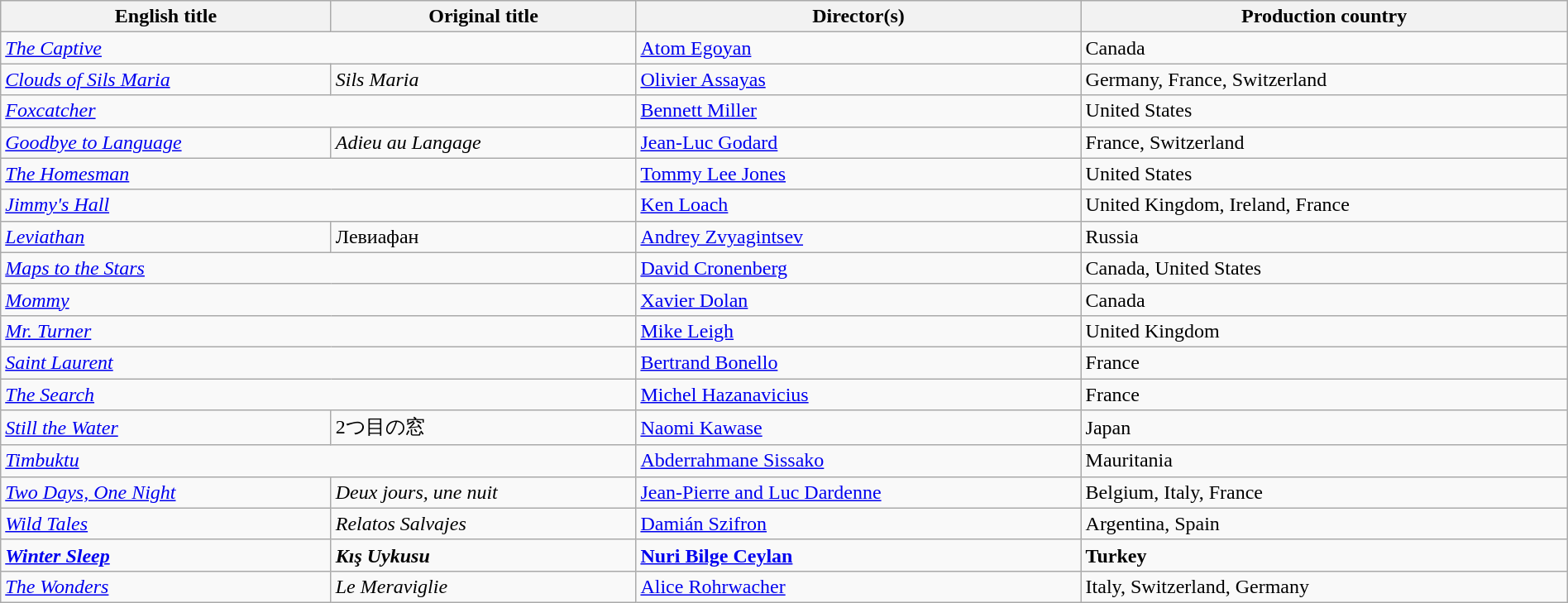<table class="wikitable" width="100%" cellpadding="5">
<tr>
<th scope="col">English title</th>
<th scope="col">Original title</th>
<th scope="col">Director(s)</th>
<th scope="col">Production country</th>
</tr>
<tr>
<td colspan=2 data-sort-value="Captive"><em><a href='#'>The Captive</a></em></td>
<td data-sort-value="Egoyan"><a href='#'>Atom Egoyan</a></td>
<td>Canada</td>
</tr>
<tr>
<td><em><a href='#'>Clouds of Sils Maria</a></em></td>
<td><em>Sils Maria</em></td>
<td data-sort-value="Assayas"><a href='#'>Olivier Assayas</a></td>
<td>Germany, France, Switzerland</td>
</tr>
<tr>
<td colspan=2><em><a href='#'>Foxcatcher</a></em></td>
<td data-sort-value="Miller"><a href='#'>Bennett Miller</a></td>
<td>United States</td>
</tr>
<tr>
<td><em><a href='#'>Goodbye to Language</a></em></td>
<td><em>Adieu au Langage</em></td>
<td data-sort-value="Godard"><a href='#'>Jean-Luc Godard</a></td>
<td>France, Switzerland</td>
</tr>
<tr>
<td colspan=2 data-sort-value="Homesman"><em><a href='#'>The Homesman</a></em></td>
<td data-sort-value="Jones"><a href='#'>Tommy Lee Jones</a></td>
<td>United States</td>
</tr>
<tr>
<td colspan=2><em><a href='#'>Jimmy's Hall</a></em></td>
<td data-sort-value="Loach"><a href='#'>Ken Loach</a></td>
<td>United Kingdom, Ireland, France</td>
</tr>
<tr>
<td><em><a href='#'>Leviathan</a></em></td>
<td data-sort-value="Leviathan">Левиафан</td>
<td data-sort-value="Zvyagintsev"><a href='#'>Andrey Zvyagintsev</a></td>
<td>Russia</td>
</tr>
<tr>
<td colspan=2><em><a href='#'>Maps to the Stars</a></em></td>
<td data-sort-value="Cronenberg"><a href='#'>David Cronenberg</a></td>
<td>Canada, United States</td>
</tr>
<tr>
<td colspan=2><em><a href='#'>Mommy</a></em></td>
<td data-sort-value="Dolan"><a href='#'>Xavier Dolan</a></td>
<td>Canada</td>
</tr>
<tr>
<td colspan=2><em><a href='#'>Mr. Turner</a></em></td>
<td data-sort-value="Leigh"><a href='#'>Mike Leigh</a></td>
<td>United Kingdom</td>
</tr>
<tr>
<td colspan=2><em><a href='#'>Saint Laurent</a></em></td>
<td data-sort-value="Bonello"><a href='#'>Bertrand Bonello</a></td>
<td>France</td>
</tr>
<tr>
<td colspan=2 data-sort-value="Search"><em><a href='#'>The Search</a></em></td>
<td data-sort-value="Hazanavicius"><a href='#'>Michel Hazanavicius</a></td>
<td>France</td>
</tr>
<tr>
<td><em><a href='#'>Still the Water</a></em></td>
<td data-sort-value="Futatsume">2つ目の窓</td>
<td data-sort-value="Kawase"><a href='#'>Naomi Kawase</a></td>
<td>Japan</td>
</tr>
<tr>
<td colspan=2><em><a href='#'>Timbuktu</a></em></td>
<td data-sort-value="Sissako"><a href='#'>Abderrahmane Sissako</a></td>
<td>Mauritania</td>
</tr>
<tr>
<td><em><a href='#'>Two Days, One Night</a></em></td>
<td><em>Deux jours, une nuit </em></td>
<td data-sort-value="Dardenne"><a href='#'>Jean-Pierre and Luc Dardenne</a></td>
<td>Belgium, Italy, France</td>
</tr>
<tr>
<td><em><a href='#'>Wild Tales</a></em></td>
<td><em>Relatos Salvajes</em></td>
<td data-sort-value="Szifrón"><a href='#'>Damián Szifron</a></td>
<td>Argentina, Spain</td>
</tr>
<tr -style="background:#FFDEAD;">
<td><strong><em><a href='#'>Winter Sleep</a></em></strong></td>
<td><strong><em>Kış Uykusu</em></strong></td>
<td data-sort-value="Ceylan"><strong><a href='#'>Nuri Bilge Ceylan</a></strong></td>
<td><strong>Turkey</strong></td>
</tr>
<tr>
<td data-sort-value="Wonders"><em><a href='#'>The Wonders</a></em></td>
<td data-sort-value="Meraviglie"><em>Le Meraviglie</em></td>
<td data-sort-value="Rohrwacher"><a href='#'>Alice Rohrwacher</a></td>
<td>Italy, Switzerland, Germany</td>
</tr>
</table>
